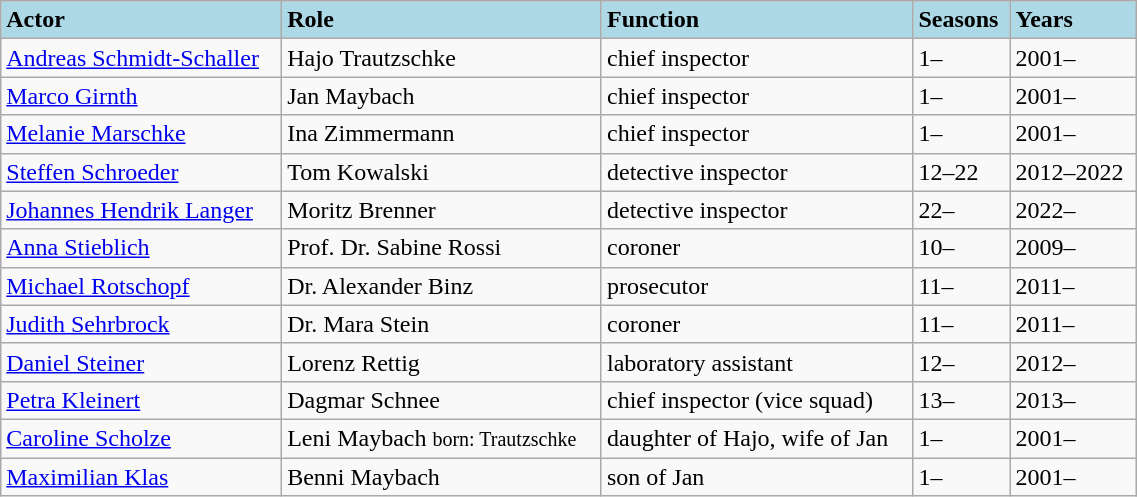<table class="wikitable" width="60%">
<tr>
<td bgcolor="#add8e6"><strong>Actor</strong></td>
<td bgcolor="#add8e6"><strong>Role</strong></td>
<td bgcolor="#add8e6"><strong>Function</strong></td>
<td bgcolor="#add8e6"><strong>Seasons</strong></td>
<td bgcolor="#add8e6"><strong>Years</strong></td>
</tr>
<tr>
<td><a href='#'>Andreas Schmidt-Schaller</a></td>
<td>Hajo Trautzschke</td>
<td>chief inspector</td>
<td>1–</td>
<td>2001–</td>
</tr>
<tr>
<td><a href='#'>Marco Girnth</a></td>
<td>Jan Maybach</td>
<td>chief inspector</td>
<td>1–</td>
<td>2001–</td>
</tr>
<tr>
<td><a href='#'>Melanie Marschke</a></td>
<td>Ina Zimmermann</td>
<td>chief inspector</td>
<td>1–</td>
<td>2001–</td>
</tr>
<tr>
<td><a href='#'>Steffen Schroeder</a></td>
<td>Tom Kowalski</td>
<td>detective inspector</td>
<td>12–22</td>
<td>2012–2022</td>
</tr>
<tr>
<td><a href='#'>Johannes Hendrik Langer</a></td>
<td>Moritz Brenner</td>
<td>detective inspector</td>
<td>22–</td>
<td>2022–</td>
</tr>
<tr>
<td><a href='#'>Anna Stieblich</a></td>
<td>Prof. Dr. Sabine Rossi</td>
<td>coroner</td>
<td>10–</td>
<td>2009–</td>
</tr>
<tr>
<td><a href='#'>Michael Rotschopf</a></td>
<td>Dr. Alexander Binz</td>
<td>prosecutor</td>
<td>11–</td>
<td>2011–</td>
</tr>
<tr>
<td><a href='#'>Judith Sehrbrock</a></td>
<td>Dr. Mara Stein</td>
<td>coroner</td>
<td>11–</td>
<td>2011–</td>
</tr>
<tr>
<td><a href='#'>Daniel Steiner</a></td>
<td>Lorenz Rettig</td>
<td>laboratory assistant</td>
<td>12–</td>
<td>2012–</td>
</tr>
<tr>
<td><a href='#'>Petra Kleinert</a></td>
<td>Dagmar Schnee</td>
<td>chief inspector (vice squad)</td>
<td>13–</td>
<td>2013–</td>
</tr>
<tr>
<td><a href='#'>Caroline Scholze</a></td>
<td>Leni Maybach <small>born: Trautzschke</small></td>
<td>daughter of Hajo, wife of Jan</td>
<td>1–</td>
<td>2001–</td>
</tr>
<tr>
<td><a href='#'>Maximilian Klas</a></td>
<td>Benni Maybach</td>
<td>son of Jan</td>
<td>1–</td>
<td>2001–</td>
</tr>
</table>
